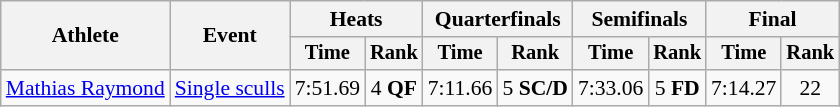<table class="wikitable" style="font-size:90%">
<tr>
<th rowspan="2">Athlete</th>
<th rowspan="2">Event</th>
<th colspan="2">Heats</th>
<th colspan="2">Quarterfinals</th>
<th colspan="2">Semifinals</th>
<th colspan="2">Final</th>
</tr>
<tr style="font-size:95%">
<th>Time</th>
<th>Rank</th>
<th>Time</th>
<th>Rank</th>
<th>Time</th>
<th>Rank</th>
<th>Time</th>
<th>Rank</th>
</tr>
<tr align=center>
<td align=left><a href='#'>Mathias Raymond</a></td>
<td align=left><a href='#'>Single sculls</a></td>
<td>7:51.69</td>
<td>4 <strong>QF</strong></td>
<td>7:11.66</td>
<td>5 <strong>SC/D</strong></td>
<td>7:33.06</td>
<td>5 <strong>FD</strong></td>
<td>7:14.27</td>
<td>22</td>
</tr>
</table>
